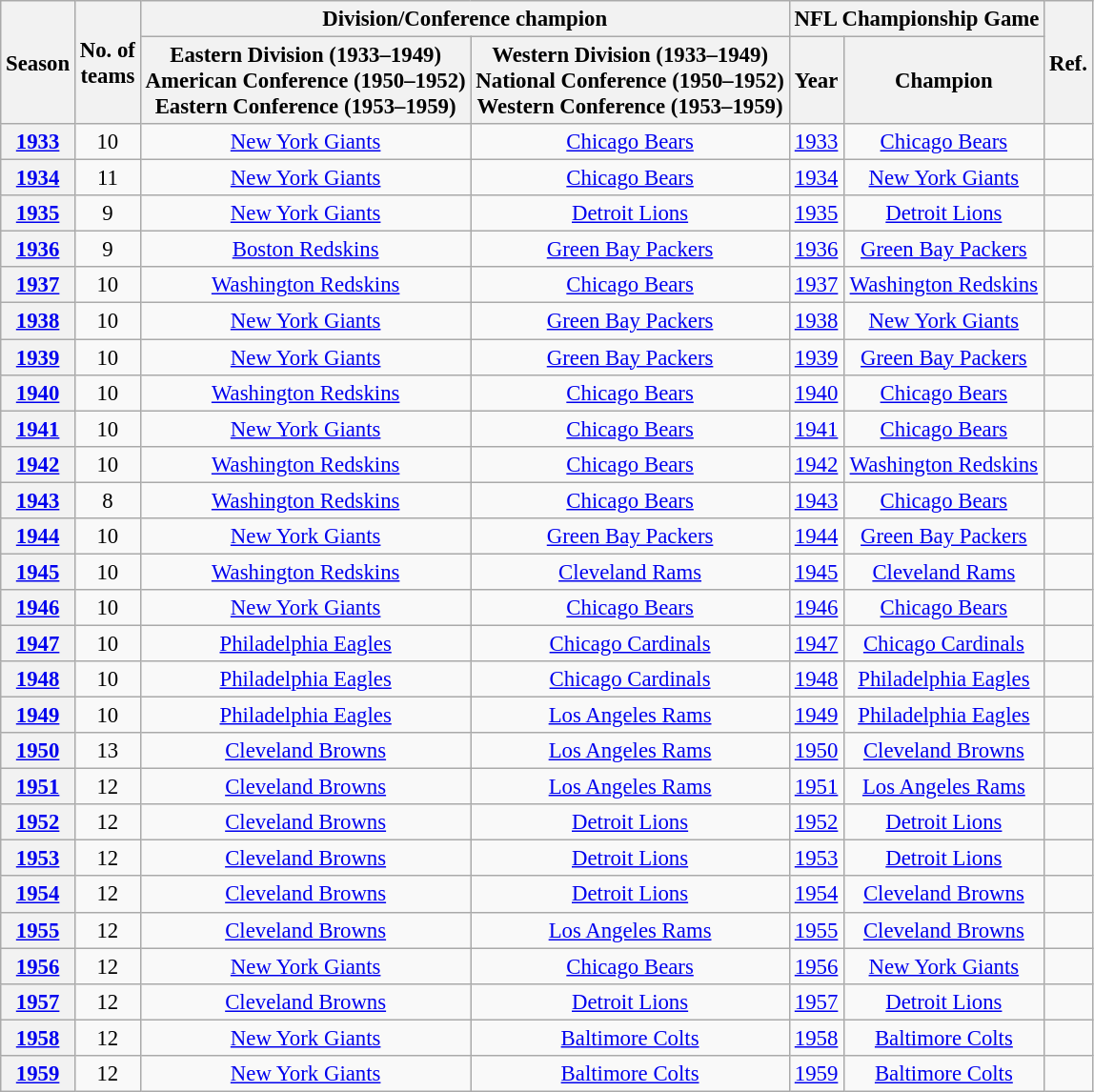<table class="wikitable plainrowheaders" style="text-align:center; font-size:95%">
<tr>
<th rowspan="2">Season</th>
<th rowspan="2">No. of<br>teams</th>
<th colspan="2">Division/Conference champion</th>
<th colspan="2">NFL Championship Game</th>
<th rowspan="2">Ref.</th>
</tr>
<tr>
<th>Eastern Division (1933–1949)<br>American Conference (1950–1952)<br>Eastern Conference (1953–1959)</th>
<th>Western Division (1933–1949)<br>National Conference (1950–1952)<br>Western Conference (1953–1959)</th>
<th>Year</th>
<th>Champion</th>
</tr>
<tr>
<th><a href='#'>1933</a></th>
<td>10</td>
<td><a href='#'>New York Giants</a></td>
<td><a href='#'>Chicago Bears</a></td>
<td><a href='#'>1933</a></td>
<td><a href='#'>Chicago Bears</a></td>
<td></td>
</tr>
<tr>
<th><a href='#'>1934</a></th>
<td>11</td>
<td><a href='#'>New York Giants</a></td>
<td><a href='#'>Chicago Bears</a></td>
<td><a href='#'>1934</a></td>
<td><a href='#'>New York Giants</a></td>
<td></td>
</tr>
<tr>
<th><a href='#'>1935</a></th>
<td>9</td>
<td><a href='#'>New York Giants</a></td>
<td><a href='#'>Detroit Lions</a></td>
<td><a href='#'>1935</a></td>
<td><a href='#'>Detroit Lions</a></td>
<td></td>
</tr>
<tr>
<th><a href='#'>1936</a></th>
<td>9</td>
<td><a href='#'>Boston Redskins</a></td>
<td><a href='#'>Green Bay Packers</a></td>
<td><a href='#'>1936</a></td>
<td><a href='#'>Green Bay Packers</a></td>
<td></td>
</tr>
<tr>
<th><a href='#'>1937</a></th>
<td>10</td>
<td><a href='#'>Washington Redskins</a></td>
<td><a href='#'>Chicago Bears</a></td>
<td><a href='#'>1937</a></td>
<td><a href='#'>Washington Redskins</a></td>
<td></td>
</tr>
<tr>
<th><a href='#'>1938</a></th>
<td>10</td>
<td><a href='#'>New York Giants</a></td>
<td><a href='#'>Green Bay Packers</a></td>
<td><a href='#'>1938</a></td>
<td><a href='#'>New York Giants</a></td>
<td></td>
</tr>
<tr>
<th><a href='#'>1939</a></th>
<td>10</td>
<td><a href='#'>New York Giants</a></td>
<td><a href='#'>Green Bay Packers</a></td>
<td><a href='#'>1939</a></td>
<td><a href='#'>Green Bay Packers</a></td>
<td></td>
</tr>
<tr>
<th><a href='#'>1940</a></th>
<td>10</td>
<td><a href='#'>Washington Redskins</a></td>
<td><a href='#'>Chicago Bears</a></td>
<td><a href='#'>1940</a></td>
<td><a href='#'>Chicago Bears</a></td>
<td></td>
</tr>
<tr>
<th><a href='#'>1941</a></th>
<td>10</td>
<td><a href='#'>New York Giants</a></td>
<td><a href='#'>Chicago Bears</a></td>
<td><a href='#'>1941</a></td>
<td><a href='#'>Chicago Bears</a></td>
<td></td>
</tr>
<tr>
<th><a href='#'>1942</a></th>
<td>10</td>
<td><a href='#'>Washington Redskins</a></td>
<td><a href='#'>Chicago Bears</a></td>
<td><a href='#'>1942</a></td>
<td><a href='#'>Washington Redskins</a></td>
<td></td>
</tr>
<tr>
<th><a href='#'>1943</a></th>
<td>8</td>
<td><a href='#'>Washington Redskins</a></td>
<td><a href='#'>Chicago Bears</a></td>
<td><a href='#'>1943</a></td>
<td><a href='#'>Chicago Bears</a></td>
<td></td>
</tr>
<tr>
<th><a href='#'>1944</a></th>
<td>10</td>
<td><a href='#'>New York Giants</a></td>
<td><a href='#'>Green Bay Packers</a></td>
<td><a href='#'>1944</a></td>
<td><a href='#'>Green Bay Packers</a></td>
<td></td>
</tr>
<tr>
<th><a href='#'>1945</a></th>
<td>10</td>
<td><a href='#'>Washington Redskins</a></td>
<td><a href='#'>Cleveland Rams</a></td>
<td><a href='#'>1945</a></td>
<td><a href='#'>Cleveland Rams</a></td>
<td></td>
</tr>
<tr>
<th><a href='#'>1946</a></th>
<td>10</td>
<td><a href='#'>New York Giants</a></td>
<td><a href='#'>Chicago Bears</a></td>
<td><a href='#'>1946</a></td>
<td><a href='#'>Chicago Bears</a></td>
<td></td>
</tr>
<tr>
<th><a href='#'>1947</a></th>
<td>10</td>
<td><a href='#'>Philadelphia Eagles</a></td>
<td><a href='#'>Chicago Cardinals</a></td>
<td><a href='#'>1947</a></td>
<td><a href='#'>Chicago Cardinals</a></td>
<td></td>
</tr>
<tr>
<th><a href='#'>1948</a></th>
<td>10</td>
<td><a href='#'>Philadelphia Eagles</a></td>
<td><a href='#'>Chicago Cardinals</a></td>
<td><a href='#'>1948</a></td>
<td><a href='#'>Philadelphia Eagles</a></td>
<td></td>
</tr>
<tr>
<th><a href='#'>1949</a></th>
<td>10</td>
<td><a href='#'>Philadelphia Eagles</a></td>
<td><a href='#'>Los Angeles Rams</a></td>
<td><a href='#'>1949</a></td>
<td><a href='#'>Philadelphia Eagles</a></td>
<td></td>
</tr>
<tr>
<th><a href='#'>1950</a></th>
<td>13</td>
<td><a href='#'>Cleveland Browns</a></td>
<td><a href='#'>Los Angeles Rams</a></td>
<td><a href='#'>1950</a></td>
<td><a href='#'>Cleveland Browns</a></td>
<td></td>
</tr>
<tr>
<th><a href='#'>1951</a></th>
<td>12</td>
<td><a href='#'>Cleveland Browns</a></td>
<td><a href='#'>Los Angeles Rams</a></td>
<td><a href='#'>1951</a></td>
<td><a href='#'>Los Angeles Rams</a></td>
<td></td>
</tr>
<tr>
<th><a href='#'>1952</a></th>
<td>12</td>
<td><a href='#'>Cleveland Browns</a></td>
<td><a href='#'>Detroit Lions</a></td>
<td><a href='#'>1952</a></td>
<td><a href='#'>Detroit Lions</a></td>
<td></td>
</tr>
<tr>
<th><a href='#'>1953</a></th>
<td>12</td>
<td><a href='#'>Cleveland Browns</a></td>
<td><a href='#'>Detroit Lions</a></td>
<td><a href='#'>1953</a></td>
<td><a href='#'>Detroit Lions</a></td>
<td></td>
</tr>
<tr>
<th><a href='#'>1954</a></th>
<td>12</td>
<td><a href='#'>Cleveland Browns</a></td>
<td><a href='#'>Detroit Lions</a></td>
<td><a href='#'>1954</a></td>
<td><a href='#'>Cleveland Browns</a></td>
<td></td>
</tr>
<tr>
<th><a href='#'>1955</a></th>
<td>12</td>
<td><a href='#'>Cleveland Browns</a></td>
<td><a href='#'>Los Angeles Rams</a></td>
<td><a href='#'>1955</a></td>
<td><a href='#'>Cleveland Browns</a></td>
<td></td>
</tr>
<tr>
<th><a href='#'>1956</a></th>
<td>12</td>
<td><a href='#'>New York Giants</a></td>
<td><a href='#'>Chicago Bears</a></td>
<td><a href='#'>1956</a></td>
<td><a href='#'>New York Giants</a></td>
<td></td>
</tr>
<tr>
<th><a href='#'>1957</a></th>
<td>12</td>
<td><a href='#'>Cleveland Browns</a></td>
<td><a href='#'>Detroit Lions</a></td>
<td><a href='#'>1957</a></td>
<td><a href='#'>Detroit Lions</a></td>
<td></td>
</tr>
<tr>
<th><a href='#'>1958</a></th>
<td>12</td>
<td><a href='#'>New York Giants</a></td>
<td><a href='#'>Baltimore Colts</a></td>
<td><a href='#'>1958</a></td>
<td><a href='#'>Baltimore Colts</a></td>
<td></td>
</tr>
<tr>
<th><a href='#'>1959</a></th>
<td>12</td>
<td><a href='#'>New York Giants</a></td>
<td><a href='#'>Baltimore Colts</a></td>
<td><a href='#'>1959</a></td>
<td><a href='#'>Baltimore Colts</a></td>
<td></td>
</tr>
</table>
